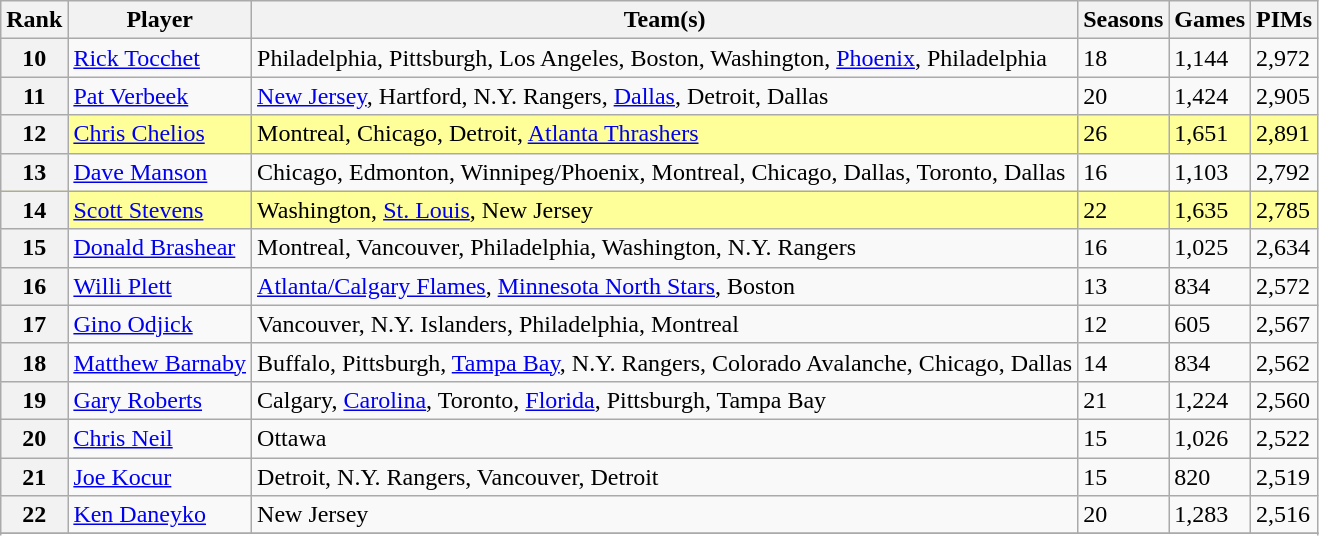<table class="wikitable">
<tr>
<th bgcolor="#DDDDFF">Rank</th>
<th bgcolor="#DDDDFF">Player</th>
<th bgcolor="#DDDDFF">Team(s)</th>
<th bgcolor="#DDDDFF">Seasons</th>
<th bgcolor="#DDDDFF">Games</th>
<th bgcolor="#DDDDFF">PIMs</th>
</tr>
<tr>
<th>10</th>
<td><a href='#'>Rick Tocchet</a></td>
<td>Philadelphia, Pittsburgh, Los Angeles, Boston,	Washington, <a href='#'>Phoenix</a>, Philadelphia</td>
<td>18</td>
<td>1,144</td>
<td>2,972</td>
</tr>
<tr>
<th>11</th>
<td><a href='#'>Pat Verbeek</a></td>
<td><a href='#'>New Jersey</a>, Hartford, N.Y. Rangers, <a href='#'>Dallas</a>, Detroit, Dallas</td>
<td>20</td>
<td>1,424</td>
<td>2,905</td>
</tr>
<tr style="background:#FFFF99">
<th>12</th>
<td><a href='#'>Chris Chelios</a></td>
<td>Montreal, Chicago, Detroit, <a href='#'>Atlanta Thrashers</a></td>
<td>26</td>
<td>1,651</td>
<td>2,891</td>
</tr>
<tr>
<th>13</th>
<td><a href='#'>Dave Manson</a></td>
<td>Chicago, Edmonton, Winnipeg/Phoenix, Montreal, Chicago, Dallas, Toronto, Dallas</td>
<td>16</td>
<td>1,103</td>
<td>2,792</td>
</tr>
<tr style="background:#FFFF99">
<th>14</th>
<td><a href='#'>Scott Stevens</a></td>
<td>Washington, <a href='#'>St. Louis</a>, New Jersey</td>
<td>22</td>
<td>1,635</td>
<td>2,785</td>
</tr>
<tr>
<th>15</th>
<td><a href='#'>Donald Brashear</a></td>
<td>Montreal, Vancouver, Philadelphia, Washington, N.Y. Rangers</td>
<td>16</td>
<td>1,025</td>
<td>2,634</td>
</tr>
<tr>
<th>16</th>
<td><a href='#'>Willi Plett</a></td>
<td><a href='#'>Atlanta/Calgary Flames</a>, <a href='#'>Minnesota North Stars</a>, Boston</td>
<td>13</td>
<td>834</td>
<td>2,572</td>
</tr>
<tr>
<th>17</th>
<td><a href='#'>Gino Odjick</a></td>
<td>Vancouver, N.Y. Islanders, Philadelphia, Montreal</td>
<td>12</td>
<td>605</td>
<td>2,567</td>
</tr>
<tr>
<th>18</th>
<td><a href='#'>Matthew Barnaby</a></td>
<td>Buffalo, Pittsburgh, <a href='#'>Tampa Bay</a>, N.Y. Rangers, Colorado Avalanche, Chicago, Dallas</td>
<td>14</td>
<td>834</td>
<td>2,562</td>
</tr>
<tr>
<th>19</th>
<td><a href='#'>Gary Roberts</a></td>
<td>Calgary, <a href='#'>Carolina</a>, Toronto, <a href='#'>Florida</a>, Pittsburgh, Tampa Bay</td>
<td>21</td>
<td>1,224</td>
<td>2,560</td>
</tr>
<tr>
<th>20</th>
<td><a href='#'>Chris Neil</a></td>
<td>Ottawa</td>
<td>15</td>
<td>1,026</td>
<td>2,522</td>
</tr>
<tr>
<th>21</th>
<td><a href='#'>Joe Kocur</a></td>
<td>Detroit, N.Y. Rangers, Vancouver, Detroit</td>
<td>15</td>
<td>820</td>
<td>2,519</td>
</tr>
<tr>
<th>22</th>
<td><a href='#'>Ken Daneyko</a></td>
<td>New Jersey</td>
<td>20</td>
<td>1,283</td>
<td>2,516</td>
</tr>
<tr>
</tr>
<tr style="background:#FFFF99">
</tr>
</table>
